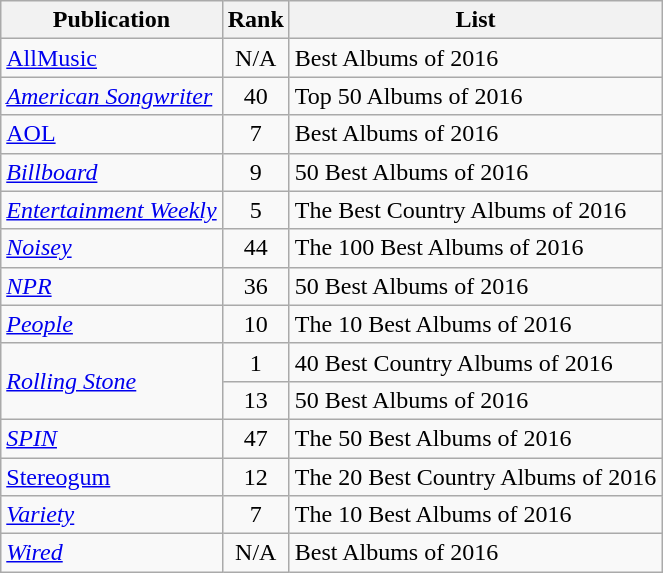<table class="wikitable">
<tr>
<th>Publication</th>
<th>Rank</th>
<th>List</th>
</tr>
<tr Ad>
<td><a href='#'>AllMusic</a></td>
<td align=center>N/A</td>
<td>Best Albums of 2016</td>
</tr>
<tr Ad>
<td><em><a href='#'>American Songwriter</a></em></td>
<td align=center>40</td>
<td>Top 50 Albums of 2016</td>
</tr>
<tr Ad>
<td><a href='#'>AOL</a></td>
<td align=center>7</td>
<td>Best Albums of 2016</td>
</tr>
<tr Ad>
<td><em><a href='#'>Billboard</a></em></td>
<td align=center>9</td>
<td>50 Best Albums of 2016</td>
</tr>
<tr Ad>
<td><em><a href='#'>Entertainment Weekly</a></em></td>
<td align=center>5</td>
<td>The Best Country Albums of 2016</td>
</tr>
<tr Ad>
<td><em><a href='#'>Noisey</a></em></td>
<td align=center>44</td>
<td>The 100 Best Albums of 2016</td>
</tr>
<tr Ad>
<td><em><a href='#'>NPR</a></em></td>
<td align=center>36</td>
<td>50 Best Albums of 2016</td>
</tr>
<tr Ad>
<td><em><a href='#'>People</a></em></td>
<td align=center>10</td>
<td>The 10 Best Albums of 2016</td>
</tr>
<tr Ad>
<td rowspan="2"><em><a href='#'>Rolling Stone</a></em></td>
<td align=center>1</td>
<td>40 Best Country Albums of 2016</td>
</tr>
<tr Ad>
<td align=center>13</td>
<td>50 Best Albums of 2016</td>
</tr>
<tr Ad>
<td><em><a href='#'>SPIN</a></em></td>
<td align=center>47</td>
<td>The 50 Best Albums of 2016</td>
</tr>
<tr Ad>
<td><a href='#'>Stereogum</a></td>
<td align=center>12</td>
<td>The 20 Best Country Albums of 2016</td>
</tr>
<tr Ad>
<td><em><a href='#'>Variety</a></em></td>
<td align=center>7</td>
<td>The 10 Best Albums of 2016</td>
</tr>
<tr Ad>
<td><em><a href='#'>Wired</a></em></td>
<td align=center>N/A</td>
<td>Best Albums of 2016</td>
</tr>
</table>
